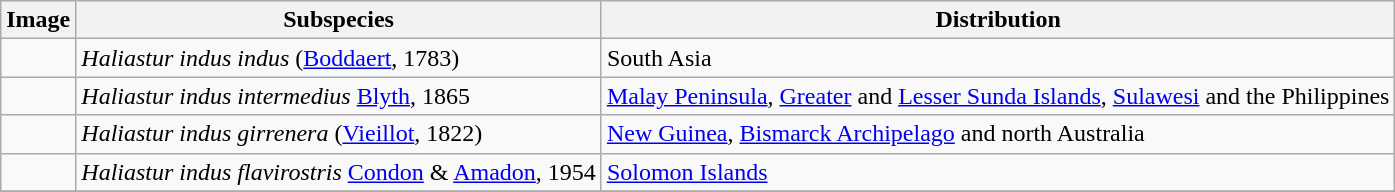<table class="wikitable ">
<tr>
<th>Image</th>
<th>Subspecies</th>
<th>Distribution</th>
</tr>
<tr>
<td></td>
<td><em>Haliastur indus indus</em> (<a href='#'>Boddaert</a>, 1783)</td>
<td>South Asia</td>
</tr>
<tr>
<td></td>
<td><em>Haliastur indus intermedius</em> <a href='#'>Blyth</a>, 1865</td>
<td><a href='#'>Malay Peninsula</a>, <a href='#'>Greater</a> and <a href='#'>Lesser Sunda Islands</a>, <a href='#'>Sulawesi</a> and the Philippines</td>
</tr>
<tr>
<td></td>
<td><em>Haliastur indus girrenera</em> (<a href='#'>Vieillot</a>, 1822)</td>
<td><a href='#'>New Guinea</a>, <a href='#'>Bismarck Archipelago</a> and north Australia</td>
</tr>
<tr>
<td></td>
<td><em>Haliastur indus flavirostris</em> <a href='#'>Condon</a> & <a href='#'>Amadon</a>, 1954</td>
<td><a href='#'>Solomon Islands</a></td>
</tr>
<tr>
</tr>
</table>
